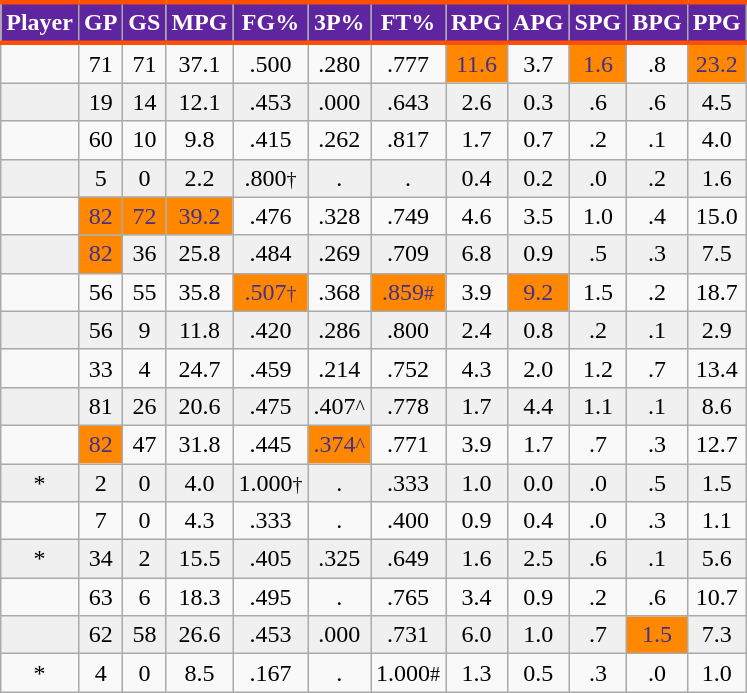<table class="wikitable sortable" style="text-align:right;">
<tr>
<th style="background:#5F249F; color:#FFFFFF; border-top:#FE5000 3px solid; border-bottom:#FE5000 3px solid;">Player</th>
<th style="background:#5F249F; color:#FFFFFF; border-top:#FE5000 3px solid; border-bottom:#FE5000 3px solid;">GP</th>
<th style="background:#5F249F; color:#FFFFFF; border-top:#FE5000 3px solid; border-bottom:#FE5000 3px solid;">GS</th>
<th style="background:#5F249F; color:#FFFFFF; border-top:#FE5000 3px solid; border-bottom:#FE5000 3px solid;">MPG</th>
<th style="background:#5F249F; color:#FFFFFF; border-top:#FE5000 3px solid; border-bottom:#FE5000 3px solid;">FG%</th>
<th style="background:#5F249F; color:#FFFFFF; border-top:#FE5000 3px solid; border-bottom:#FE5000 3px solid;">3P%</th>
<th style="background:#5F249F; color:#FFFFFF; border-top:#FE5000 3px solid; border-bottom:#FE5000 3px solid;">FT%</th>
<th style="background:#5F249F; color:#FFFFFF; border-top:#FE5000 3px solid; border-bottom:#FE5000 3px solid;">RPG</th>
<th style="background:#5F249F; color:#FFFFFF; border-top:#FE5000 3px solid; border-bottom:#FE5000 3px solid;">APG</th>
<th style="background:#5F249F; color:#FFFFFF; border-top:#FE5000 3px solid; border-bottom:#FE5000 3px solid;">SPG</th>
<th style="background:#5F249F; color:#FFFFFF; border-top:#FE5000 3px solid; border-bottom:#FE5000 3px solid;">BPG</th>
<th style="background:#5F249F; color:#FFFFFF; border-top:#FE5000 3px solid; border-bottom:#FE5000 3px solid;">PPG</th>
</tr>
<tr align="center" bgcolor="">
<td></td>
<td>71</td>
<td>71</td>
<td>37.1</td>
<td>.500</td>
<td>.280</td>
<td>.777</td>
<td style="background:#FF8800;color:#423189;">11.6</td>
<td>3.7</td>
<td style="background:#FF8800;color:#423189;">1.6</td>
<td>.8</td>
<td style="background:#FF8800;color:#423189;">23.2</td>
</tr>
<tr align="center" bgcolor="#f0f0f0">
<td></td>
<td>19</td>
<td>14</td>
<td>12.1</td>
<td>.453</td>
<td>.000</td>
<td>.643</td>
<td>2.6</td>
<td>0.3</td>
<td>.6</td>
<td>.6</td>
<td>4.5</td>
</tr>
<tr align="center" bgcolor="">
<td></td>
<td>60</td>
<td>10</td>
<td>9.8</td>
<td>.415</td>
<td>.262</td>
<td>.817</td>
<td>1.7</td>
<td>0.7</td>
<td>.2</td>
<td>.1</td>
<td>4.0</td>
</tr>
<tr align="center" bgcolor="#f0f0f0">
<td></td>
<td>5</td>
<td>0</td>
<td>2.2</td>
<td>.800<small>†</small></td>
<td>.</td>
<td>.</td>
<td>0.4</td>
<td>0.2</td>
<td>.0</td>
<td>.2</td>
<td>1.6</td>
</tr>
<tr align="center" bgcolor="">
<td></td>
<td style="background:#FF8800;color:#423189;">82</td>
<td style="background:#FF8800;color:#423189;">72</td>
<td style="background:#FF8800;color:#423189;">39.2</td>
<td>.476</td>
<td>.328</td>
<td>.749</td>
<td>4.6</td>
<td>3.5</td>
<td>1.0</td>
<td>.4</td>
<td>15.0</td>
</tr>
<tr align="center" bgcolor="#f0f0f0">
<td></td>
<td style="background:#FF8800;color:#423189;">82</td>
<td>36</td>
<td>25.8</td>
<td>.484</td>
<td>.269</td>
<td>.709</td>
<td>6.8</td>
<td>0.9</td>
<td>.5</td>
<td>.3</td>
<td>7.5</td>
</tr>
<tr align="center" bgcolor="">
<td></td>
<td>56</td>
<td>55</td>
<td>35.8</td>
<td style="background:#FF8800;color:#423189;">.507<small>†</small></td>
<td>.368</td>
<td style="background:#FF8800;color:#423189;">.859<small>#</small></td>
<td>3.9</td>
<td style="background:#FF8800;color:#423189;">9.2</td>
<td>1.5</td>
<td>.2</td>
<td>18.7</td>
</tr>
<tr align="center" bgcolor="#f0f0f0">
<td></td>
<td>56</td>
<td>9</td>
<td>11.8</td>
<td>.420</td>
<td>.286</td>
<td>.800</td>
<td>2.4</td>
<td>0.8</td>
<td>.2</td>
<td>.1</td>
<td>2.9</td>
</tr>
<tr align="center" bgcolor="">
<td></td>
<td>33</td>
<td>4</td>
<td>24.7</td>
<td>.459</td>
<td>.214</td>
<td>.752</td>
<td>4.3</td>
<td>2.0</td>
<td>1.2</td>
<td>.7</td>
<td>13.4</td>
</tr>
<tr align="center" bgcolor="#f0f0f0">
<td></td>
<td>81</td>
<td>26</td>
<td>20.6</td>
<td>.475</td>
<td>.407<small>^</small></td>
<td>.778</td>
<td>1.7</td>
<td>4.4</td>
<td>1.1</td>
<td>.1</td>
<td>8.6</td>
</tr>
<tr align="center" bgcolor="">
<td></td>
<td style="background:#FF8800;color:#423189;">82</td>
<td>47</td>
<td>31.8</td>
<td>.445</td>
<td style="background:#FF8800;color:#423189;">.374<small>^</small></td>
<td>.771</td>
<td>3.9</td>
<td>1.7</td>
<td>.7</td>
<td>.3</td>
<td>12.7</td>
</tr>
<tr align="center" bgcolor="#f0f0f0">
<td>*</td>
<td>2</td>
<td>0</td>
<td>4.0</td>
<td>1.000<small>†</small></td>
<td>.</td>
<td>.333</td>
<td>1.0</td>
<td>0.0</td>
<td>.0</td>
<td>.5</td>
<td>1.5</td>
</tr>
<tr align="center" bgcolor="">
<td></td>
<td>7</td>
<td>0</td>
<td>4.3</td>
<td>.333</td>
<td>.</td>
<td>.400</td>
<td>0.9</td>
<td>0.4</td>
<td>.0</td>
<td>.3</td>
<td>1.1</td>
</tr>
<tr align="center" bgcolor="#f0f0f0">
<td>*</td>
<td>34</td>
<td>2</td>
<td>15.5</td>
<td>.405</td>
<td>.325</td>
<td>.649</td>
<td>1.6</td>
<td>2.5</td>
<td>.6</td>
<td>.1</td>
<td>5.6</td>
</tr>
<tr align="center" bgcolor="">
<td></td>
<td>63</td>
<td>6</td>
<td>18.3</td>
<td>.495</td>
<td>.</td>
<td>.765</td>
<td>3.4</td>
<td>0.9</td>
<td>.2</td>
<td>.6</td>
<td>10.7</td>
</tr>
<tr align="center" bgcolor="#f0f0f0">
<td></td>
<td>62</td>
<td>58</td>
<td>26.6</td>
<td>.453</td>
<td>.000</td>
<td>.731</td>
<td>6.0</td>
<td>1.0</td>
<td>.7</td>
<td style="background:#FF8800;color:#423189;">1.5</td>
<td>7.3</td>
</tr>
<tr align="center" bgcolor="">
<td>*</td>
<td>4</td>
<td>0</td>
<td>8.5</td>
<td>.167</td>
<td>.</td>
<td>1.000<small>#</small></td>
<td>1.3</td>
<td>0.5</td>
<td>.3</td>
<td>.0</td>
<td>1.0</td>
</tr>
</table>
